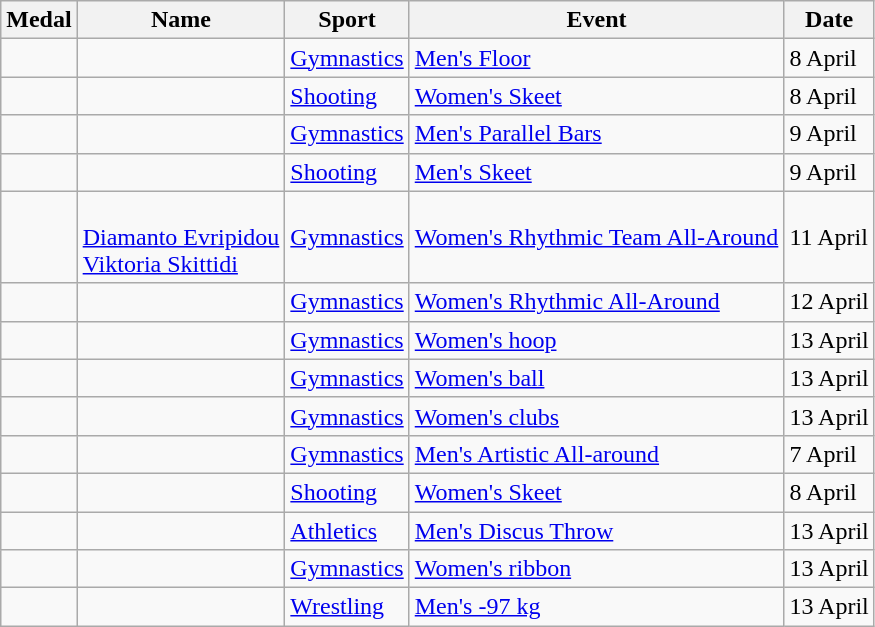<table class="wikitable sortable">
<tr>
<th>Medal</th>
<th>Name</th>
<th>Sport</th>
<th>Event</th>
<th>Date</th>
</tr>
<tr>
<td></td>
<td></td>
<td><a href='#'>Gymnastics</a></td>
<td><a href='#'>Men's Floor</a></td>
<td>8 April</td>
</tr>
<tr>
<td></td>
<td></td>
<td><a href='#'>Shooting</a></td>
<td><a href='#'>Women's Skeet</a></td>
<td>8 April</td>
</tr>
<tr>
<td></td>
<td></td>
<td><a href='#'>Gymnastics</a></td>
<td><a href='#'>Men's Parallel Bars</a></td>
<td>9 April</td>
</tr>
<tr>
<td></td>
<td></td>
<td><a href='#'>Shooting</a></td>
<td><a href='#'>Men's Skeet</a></td>
<td>9 April</td>
</tr>
<tr>
<td></td>
<td><br><a href='#'>Diamanto Evripidou</a><br><a href='#'>Viktoria Skittidi</a></td>
<td><a href='#'>Gymnastics</a></td>
<td><a href='#'>Women's Rhythmic Team All-Around</a></td>
<td>11 April</td>
</tr>
<tr>
<td></td>
<td></td>
<td><a href='#'>Gymnastics</a></td>
<td><a href='#'>Women's Rhythmic All-Around</a></td>
<td>12 April</td>
</tr>
<tr>
<td></td>
<td></td>
<td><a href='#'>Gymnastics</a></td>
<td><a href='#'>Women's hoop</a></td>
<td>13 April</td>
</tr>
<tr>
<td></td>
<td></td>
<td><a href='#'>Gymnastics</a></td>
<td><a href='#'>Women's ball</a></td>
<td>13 April</td>
</tr>
<tr>
<td></td>
<td></td>
<td><a href='#'>Gymnastics</a></td>
<td><a href='#'>Women's clubs</a></td>
<td>13 April</td>
</tr>
<tr>
<td></td>
<td></td>
<td><a href='#'>Gymnastics</a></td>
<td><a href='#'>Men's Artistic All-around</a></td>
<td>7 April</td>
</tr>
<tr>
<td></td>
<td></td>
<td><a href='#'>Shooting</a></td>
<td><a href='#'>Women's Skeet</a></td>
<td>8 April</td>
</tr>
<tr>
<td></td>
<td></td>
<td><a href='#'>Athletics</a></td>
<td><a href='#'>Men's Discus Throw</a></td>
<td>13 April</td>
</tr>
<tr>
<td></td>
<td></td>
<td><a href='#'>Gymnastics</a></td>
<td><a href='#'>Women's ribbon</a></td>
<td>13 April</td>
</tr>
<tr>
<td></td>
<td></td>
<td><a href='#'>Wrestling</a></td>
<td><a href='#'>Men's  -97 kg</a></td>
<td>13 April</td>
</tr>
</table>
